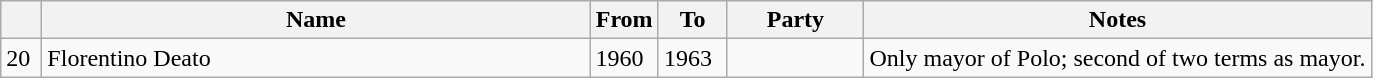<table class="wikitable" style="float:center; ">
<tr>
<th width="3%"></th>
<th width="40%">Name</th>
<th width="5%" align="center">From</th>
<th width="5%">To</th>
<th width="10%">Party</th>
<th>Notes</th>
</tr>
<tr>
<td>20</td>
<td>Florentino Deato</td>
<td>1960</td>
<td>1963</td>
<td></td>
<td>Only mayor of Polo; second of two terms as mayor.</td>
</tr>
</table>
